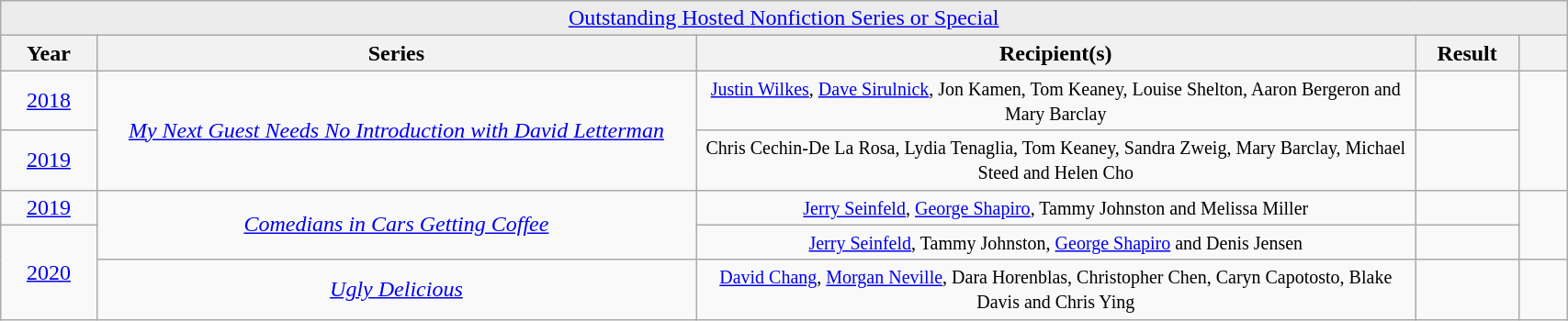<table class="wikitable plainrowheaders" style="font-size: 100%" width=90%>
<tr>
<td style="background: #ececec; color:grey; text-align:center;" colspan="10"><a href='#'>Outstanding Hosted Nonfiction Series or Special</a></td>
</tr>
<tr>
<th width="4%">Year</th>
<th width="25%">Series</th>
<th width="30%">Recipient(s)</th>
<th width="4%">Result</th>
<th width="2%"></th>
</tr>
<tr>
<td style="text-align:center;"><a href='#'>2018</a></td>
<td style="text-align:center;" rowspan="2"><em><a href='#'>My Next Guest Needs No Introduction with David Letterman</a></em></td>
<td style="text-align:center;"><small><a href='#'>Justin Wilkes</a>, <a href='#'>Dave Sirulnick</a>, Jon Kamen, Tom Keaney, Louise Shelton, Aaron Bergeron and Mary Barclay</small></td>
<td></td>
<td style="text-align:center;" rowspan="2"></td>
</tr>
<tr>
<td style="text-align:center;"><a href='#'>2019</a></td>
<td style="text-align:center;"><small>Chris Cechin-De La Rosa, Lydia Tenaglia, Tom Keaney, Sandra Zweig, Mary Barclay, Michael Steed and Helen Cho</small></td>
<td></td>
</tr>
<tr>
<td style="text-align:center;"><a href='#'>2019</a></td>
<td style="text-align:center;" rowspan="2"><em><a href='#'>Comedians in Cars Getting Coffee</a></em></td>
<td style="text-align:center;"><small><a href='#'>Jerry Seinfeld</a>, <a href='#'>George Shapiro</a>, Tammy Johnston and Melissa Miller</small></td>
<td></td>
<td style="text-align:center;" rowspan="2"></td>
</tr>
<tr>
<td style="text-align:center;" rowspan="2"><a href='#'>2020</a></td>
<td style="text-align:center;"><small><a href='#'>Jerry Seinfeld</a>, Tammy Johnston, <a href='#'>George Shapiro</a> and Denis Jensen</small></td>
<td></td>
</tr>
<tr>
<td style="text-align:center;"><em><a href='#'>Ugly Delicious</a></em></td>
<td style="text-align:center;"><small><a href='#'>David Chang</a>, <a href='#'>Morgan Neville</a>, Dara Horenblas, Christopher Chen, Caryn Capotosto, Blake Davis and Chris Ying</small></td>
<td></td>
<td style="text-align:center;"></td>
</tr>
</table>
